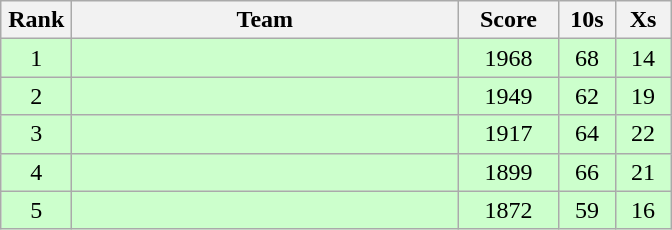<table class=wikitable style="text-align:center">
<tr>
<th width=40>Rank</th>
<th width=250>Team</th>
<th width=60>Score</th>
<th width=30>10s</th>
<th width=30>Xs</th>
</tr>
<tr bgcolor="ccffcc">
<td>1</td>
<td align=left></td>
<td>1968</td>
<td>68</td>
<td>14</td>
</tr>
<tr bgcolor="ccffcc">
<td>2</td>
<td align=left></td>
<td>1949</td>
<td>62</td>
<td>19</td>
</tr>
<tr bgcolor="ccffcc">
<td>3</td>
<td align=left></td>
<td>1917</td>
<td>64</td>
<td>22</td>
</tr>
<tr bgcolor="ccffcc">
<td>4</td>
<td align=left></td>
<td>1899</td>
<td>66</td>
<td>21</td>
</tr>
<tr bgcolor="ccffcc">
<td>5</td>
<td align=left></td>
<td>1872</td>
<td>59</td>
<td>16</td>
</tr>
</table>
